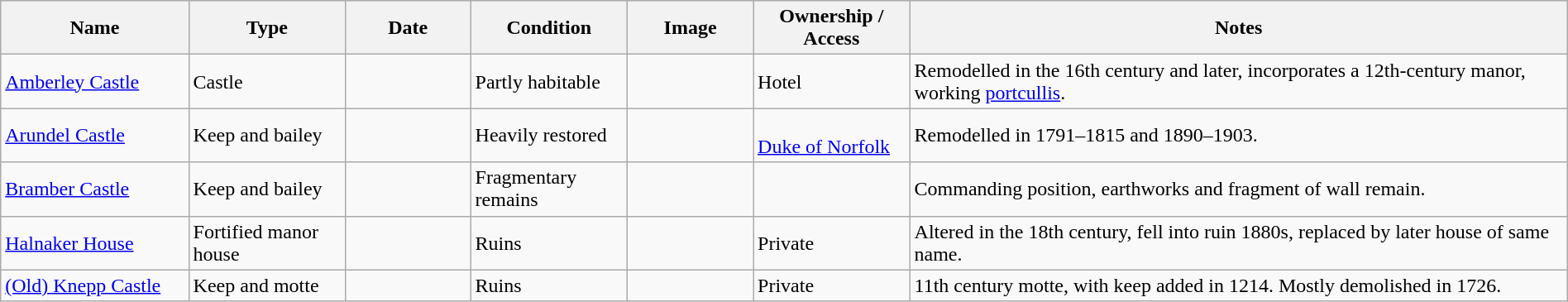<table class="wikitable sortable sticky-header" width="100%">
<tr>
<th width="12%">Name</th>
<th width="10%">Type</th>
<th width="8%">Date</th>
<th width="10%">Condition</th>
<th class="unsortable" width="94">Image</th>
<th width="10%">Ownership / Access</th>
<th class="unsortable">Notes</th>
</tr>
<tr>
<td><a href='#'>Amberley Castle</a></td>
<td>Castle</td>
<td></td>
<td>Partly habitable</td>
<td></td>
<td>Hotel</td>
<td>Remodelled in the 16th century and later, incorporates a 12th-century manor, working <a href='#'>portcullis</a>.</td>
</tr>
<tr>
<td><a href='#'>Arundel Castle</a></td>
<td>Keep and bailey</td>
<td></td>
<td>Heavily restored</td>
<td></td>
<td><br><a href='#'>Duke of Norfolk</a></td>
<td>Remodelled in 1791–1815 and 1890–1903.</td>
</tr>
<tr>
<td><a href='#'>Bramber Castle</a></td>
<td>Keep and bailey</td>
<td></td>
<td>Fragmentary remains</td>
<td></td>
<td></td>
<td>Commanding position, earthworks and fragment of wall remain.</td>
</tr>
<tr>
<td><a href='#'>Halnaker House</a></td>
<td>Fortified manor house</td>
<td></td>
<td>Ruins</td>
<td></td>
<td>Private</td>
<td>Altered in the 18th century, fell into ruin 1880s, replaced by later house of same name.</td>
</tr>
<tr>
<td><a href='#'>(Old) Knepp Castle</a></td>
<td>Keep and motte</td>
<td></td>
<td>Ruins</td>
<td></td>
<td>Private</td>
<td>11th century motte, with keep added in 1214.  Mostly demolished in 1726.</td>
</tr>
</table>
